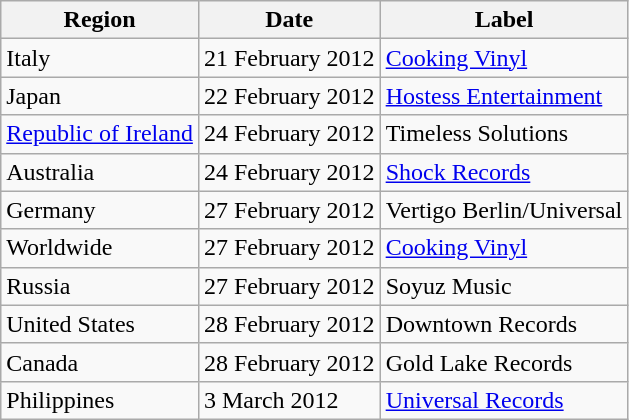<table class="wikitable plainrowheaders">
<tr>
<th scope="col">Region</th>
<th scope="col">Date</th>
<th scope="col">Label</th>
</tr>
<tr>
<td>Italy</td>
<td>21 February 2012</td>
<td><a href='#'>Cooking Vinyl</a></td>
</tr>
<tr>
<td>Japan</td>
<td>22 February 2012</td>
<td><a href='#'>Hostess Entertainment</a></td>
</tr>
<tr>
<td><a href='#'>Republic of Ireland</a></td>
<td>24 February 2012</td>
<td>Timeless Solutions</td>
</tr>
<tr>
<td>Australia</td>
<td>24 February 2012</td>
<td><a href='#'>Shock Records</a></td>
</tr>
<tr>
<td>Germany</td>
<td>27 February 2012</td>
<td>Vertigo Berlin/Universal</td>
</tr>
<tr>
<td>Worldwide</td>
<td>27 February 2012</td>
<td><a href='#'>Cooking Vinyl</a></td>
</tr>
<tr>
<td>Russia</td>
<td>27 February 2012</td>
<td>Soyuz Music</td>
</tr>
<tr>
<td>United States</td>
<td>28 February 2012</td>
<td>Downtown Records</td>
</tr>
<tr>
<td>Canada</td>
<td>28 February 2012</td>
<td>Gold Lake Records</td>
</tr>
<tr>
<td>Philippines</td>
<td>3 March 2012</td>
<td><a href='#'>Universal Records</a></td>
</tr>
</table>
